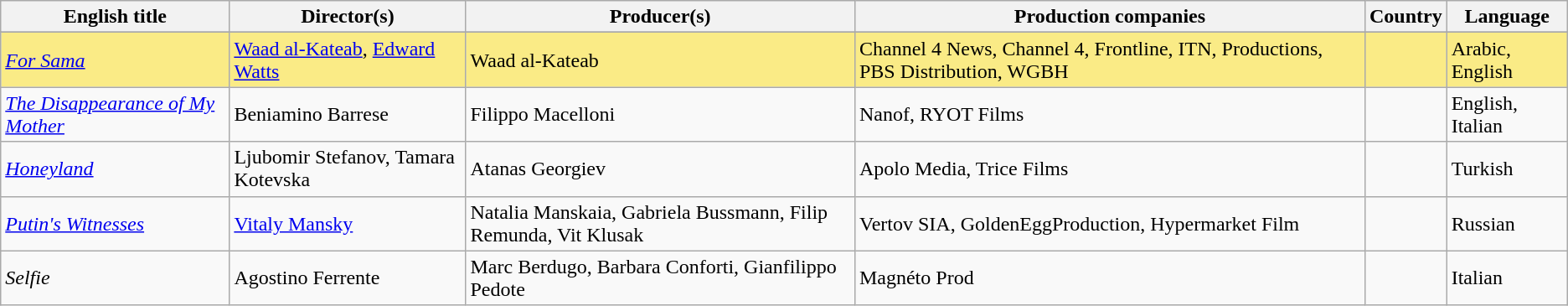<table class="wikitable sortable">
<tr>
<th>English title</th>
<th>Director(s)</th>
<th>Producer(s)</th>
<th>Production companies</th>
<th>Country</th>
<th>Language</th>
</tr>
<tr>
</tr>
<tr style="background:#FAEB86">
<td> <em><a href='#'>For Sama</a></em></td>
<td><a href='#'>Waad al-Kateab</a>, <a href='#'>Edward Watts</a></td>
<td>Waad al-Kateab</td>
<td>Channel 4 News, Channel 4, Frontline, ITN, Productions, PBS Distribution, WGBH</td>
<td> </td>
<td>Arabic, English</td>
</tr>
<tr>
<td><em><a href='#'>The Disappearance of My Mother</a></em></td>
<td>Beniamino Barrese</td>
<td>Filippo Macelloni</td>
<td>Nanof, RYOT Films</td>
<td> </td>
<td>English, Italian</td>
</tr>
<tr>
<td><a href='#'><em>Honeyland</em></a></td>
<td>Ljubomir Stefanov, Tamara Kotevska</td>
<td>Atanas Georgiev</td>
<td>Apolo Media, Trice Films</td>
<td></td>
<td>Turkish</td>
</tr>
<tr>
<td><em><a href='#'>Putin's Witnesses</a></em></td>
<td><a href='#'>Vitaly Mansky</a></td>
<td>Natalia Manskaia, Gabriela Bussmann, Filip Remunda, Vit Klusak</td>
<td>Vertov SIA, GoldenEggProduction, Hypermarket Film</td>
<td> </td>
<td>Russian</td>
</tr>
<tr>
<td><em>Selfie</em></td>
<td>Agostino Ferrente</td>
<td>Marc Berdugo, Barbara Conforti, Gianfilippo Pedote</td>
<td>Magnéto Prod</td>
<td> </td>
<td>Italian</td>
</tr>
</table>
